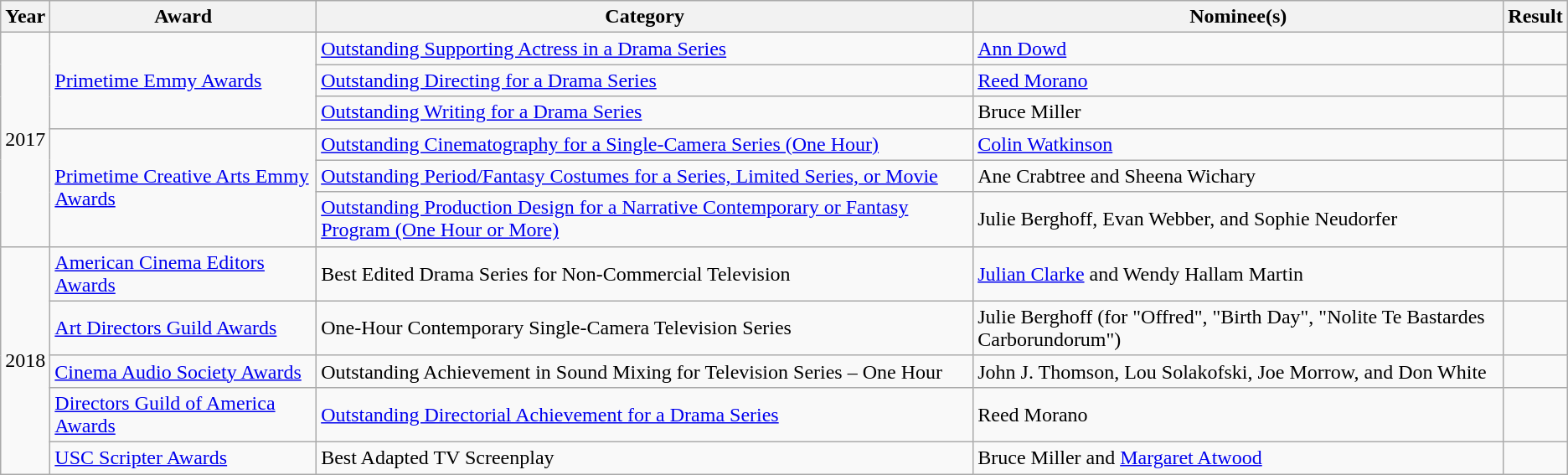<table class="wikitable sortable">
<tr>
<th scope="col">Year</th>
<th scope="col">Award</th>
<th scope="col">Category</th>
<th scope="col">Nominee(s)</th>
<th scope="col">Result</th>
</tr>
<tr>
<td rowspan="6">2017</td>
<td rowspan="3"><a href='#'>Primetime Emmy Awards</a></td>
<td><a href='#'>Outstanding Supporting Actress in a Drama Series</a></td>
<td><a href='#'>Ann Dowd</a></td>
<td></td>
</tr>
<tr>
<td><a href='#'>Outstanding Directing for a Drama Series</a></td>
<td><a href='#'>Reed Morano</a></td>
<td></td>
</tr>
<tr>
<td><a href='#'>Outstanding Writing for a Drama Series</a></td>
<td>Bruce Miller</td>
<td></td>
</tr>
<tr>
<td rowspan="3"><a href='#'>Primetime Creative Arts Emmy Awards</a></td>
<td><a href='#'>Outstanding Cinematography for a Single-Camera Series (One Hour)</a></td>
<td><a href='#'>Colin Watkinson</a></td>
<td></td>
</tr>
<tr>
<td><a href='#'>Outstanding Period/Fantasy Costumes for a Series, Limited Series, or Movie</a></td>
<td>Ane Crabtree and Sheena Wichary</td>
<td></td>
</tr>
<tr>
<td><a href='#'>Outstanding Production Design for a Narrative Contemporary or Fantasy Program (One Hour or More)</a></td>
<td>Julie Berghoff, Evan Webber, and Sophie Neudorfer</td>
<td></td>
</tr>
<tr>
<td rowspan="5">2018</td>
<td><a href='#'>American Cinema Editors Awards</a></td>
<td>Best Edited Drama Series for Non-Commercial Television</td>
<td><a href='#'>Julian Clarke</a> and Wendy Hallam Martin</td>
<td></td>
</tr>
<tr>
<td><a href='#'>Art Directors Guild Awards</a></td>
<td>One-Hour Contemporary Single-Camera Television Series</td>
<td>Julie Berghoff (for "Offred", "Birth Day", "Nolite Te Bastardes Carborundorum")</td>
<td></td>
</tr>
<tr>
<td><a href='#'>Cinema Audio Society Awards</a></td>
<td>Outstanding Achievement in Sound Mixing for Television Series – One Hour</td>
<td>John J. Thomson, Lou Solakofski, Joe Morrow, and Don White</td>
<td></td>
</tr>
<tr>
<td><a href='#'>Directors Guild of America Awards</a></td>
<td><a href='#'>Outstanding Directorial Achievement for a Drama Series</a></td>
<td>Reed Morano</td>
<td></td>
</tr>
<tr>
<td><a href='#'>USC Scripter Awards</a></td>
<td>Best Adapted TV Screenplay</td>
<td>Bruce Miller and <a href='#'>Margaret Atwood</a></td>
<td></td>
</tr>
</table>
